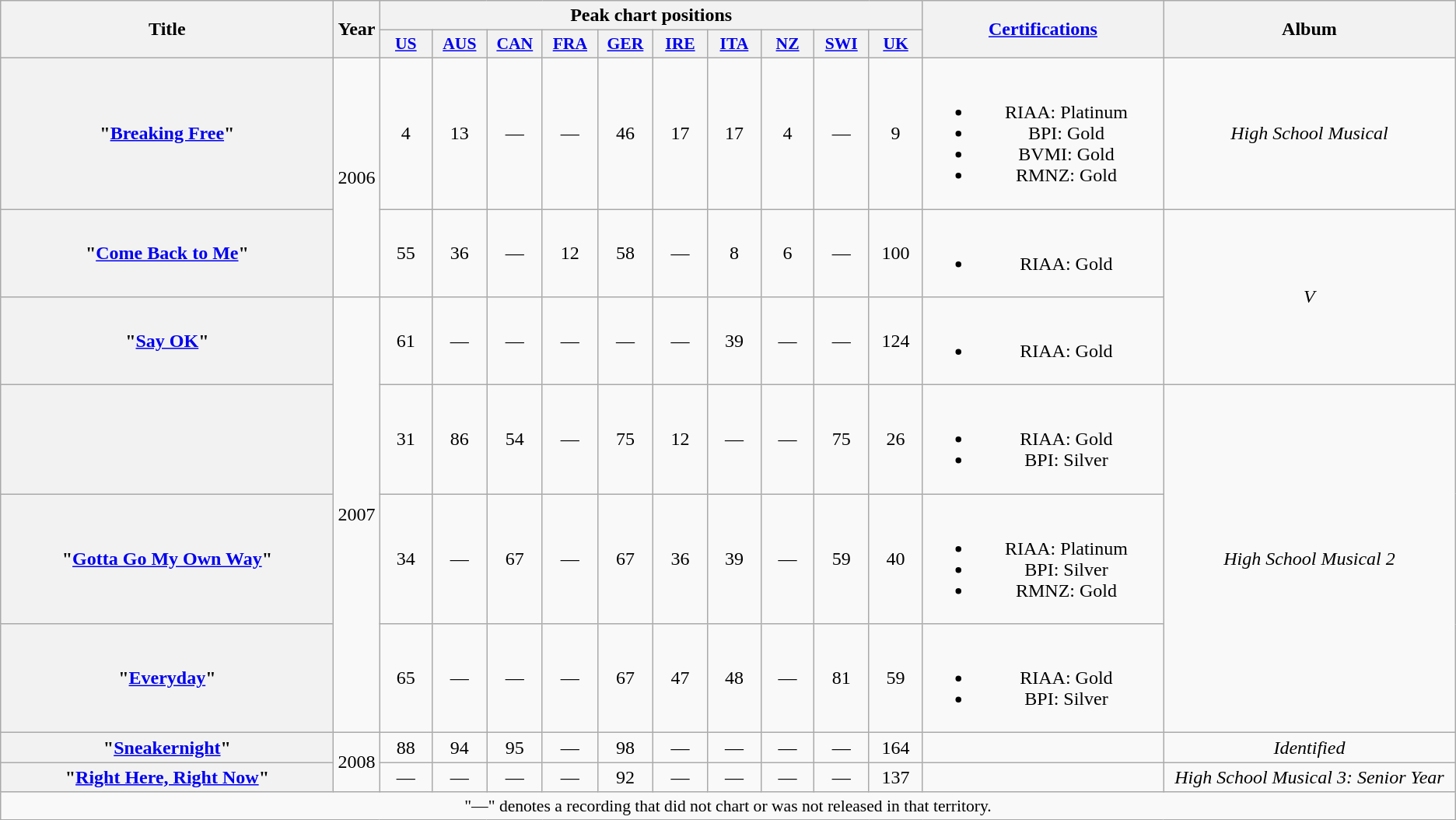<table class="wikitable plainrowheaders" style="text-align:center;" border="1">
<tr>
<th scope="col" rowspan="2" style="width:20em;">Title</th>
<th scope="col" rowspan="2" style="width:1em;">Year</th>
<th scope="col" colspan="10">Peak chart positions</th>
<th scope="col" rowspan="2" style="width:14em;"><a href='#'>Certifications</a></th>
<th scope="col" rowspan="2" style="width:18em;">Album</th>
</tr>
<tr>
<th scope="col" style="width:3em;font-size:90%;"><a href='#'>US</a><br></th>
<th scope="col" style="width:3em;font-size:90%;"><a href='#'>AUS</a><br></th>
<th scope="col" style="width:3em;font-size:90%;"><a href='#'>CAN</a><br></th>
<th scope="col" style="width:3em;font-size:90%;"><a href='#'>FRA</a><br></th>
<th scope="col" style="width:3em;font-size:90%;"><a href='#'>GER</a><br></th>
<th scope="col" style="width:3em;font-size:90%;"><a href='#'>IRE</a><br></th>
<th scope="col" style="width:3em;font-size:90%;"><a href='#'>ITA</a><br></th>
<th scope="col" style="width:3em;font-size:90%;"><a href='#'>NZ</a><br></th>
<th scope="col" style="width:3em;font-size:90%;"><a href='#'>SWI</a><br></th>
<th scope="col" style="width:3em;font-size:90%;"><a href='#'>UK</a><br></th>
</tr>
<tr>
<th scope="row">"<a href='#'>Breaking Free</a>"<br></th>
<td rowspan="2">2006</td>
<td>4</td>
<td>13</td>
<td>—</td>
<td>—</td>
<td>46</td>
<td>17</td>
<td>17</td>
<td>4</td>
<td>—</td>
<td>9</td>
<td><br><ul><li>RIAA: Platinum</li><li>BPI: Gold</li><li>BVMI: Gold</li><li>RMNZ: Gold</li></ul></td>
<td><em>High School Musical</em></td>
</tr>
<tr>
<th scope="row">"<a href='#'>Come Back to Me</a>"</th>
<td>55</td>
<td>36</td>
<td>—</td>
<td>12</td>
<td>58</td>
<td>—</td>
<td>8</td>
<td>6</td>
<td>—</td>
<td>100</td>
<td><br><ul><li>RIAA: Gold</li></ul></td>
<td rowspan="2"><em>V</em></td>
</tr>
<tr>
<th scope="row">"<a href='#'>Say OK</a>"</th>
<td rowspan="4">2007</td>
<td>61</td>
<td>—</td>
<td>—</td>
<td>—</td>
<td>—</td>
<td>—</td>
<td>39</td>
<td>—</td>
<td>—</td>
<td>124</td>
<td><br><ul><li>RIAA: Gold</li></ul></td>
</tr>
<tr>
<th scope="row"><br></th>
<td>31</td>
<td>86</td>
<td>54</td>
<td>—</td>
<td>75</td>
<td>12</td>
<td>—</td>
<td>—</td>
<td>75</td>
<td>26</td>
<td><br><ul><li>RIAA: Gold</li><li>BPI: Silver</li></ul></td>
<td rowspan="3"><em>High School Musical 2</em></td>
</tr>
<tr>
<th scope="row">"<a href='#'>Gotta Go My Own Way</a>"<br></th>
<td>34</td>
<td>—</td>
<td>67</td>
<td>—</td>
<td>67</td>
<td>36</td>
<td>39</td>
<td>—</td>
<td>59</td>
<td>40</td>
<td><br><ul><li>RIAA: Platinum</li><li>BPI: Silver</li><li>RMNZ: Gold</li></ul></td>
</tr>
<tr>
<th scope="row">"<a href='#'>Everyday</a>"<br></th>
<td>65</td>
<td>—</td>
<td>—</td>
<td>—</td>
<td>67</td>
<td>47</td>
<td>48</td>
<td>—</td>
<td>81</td>
<td>59</td>
<td><br><ul><li>RIAA: Gold</li><li>BPI: Silver</li></ul></td>
</tr>
<tr>
<th scope="row">"<a href='#'>Sneakernight</a>"</th>
<td rowspan="2">2008</td>
<td>88</td>
<td>94</td>
<td>95</td>
<td>—</td>
<td>98</td>
<td>—</td>
<td>—</td>
<td>—</td>
<td>—</td>
<td>164</td>
<td></td>
<td><em>Identified</em></td>
</tr>
<tr>
<th scope="row">"<a href='#'>Right Here, Right Now</a>"<br></th>
<td>—</td>
<td>—</td>
<td>—</td>
<td>—</td>
<td>92</td>
<td>—</td>
<td>—</td>
<td>—</td>
<td>—</td>
<td>137</td>
<td></td>
<td><em>High School Musical 3: Senior Year</em></td>
</tr>
<tr>
<td align="center" colspan="15" style="font-size:90%">"—" denotes a recording that did not chart or was not released in that territory.</td>
</tr>
</table>
